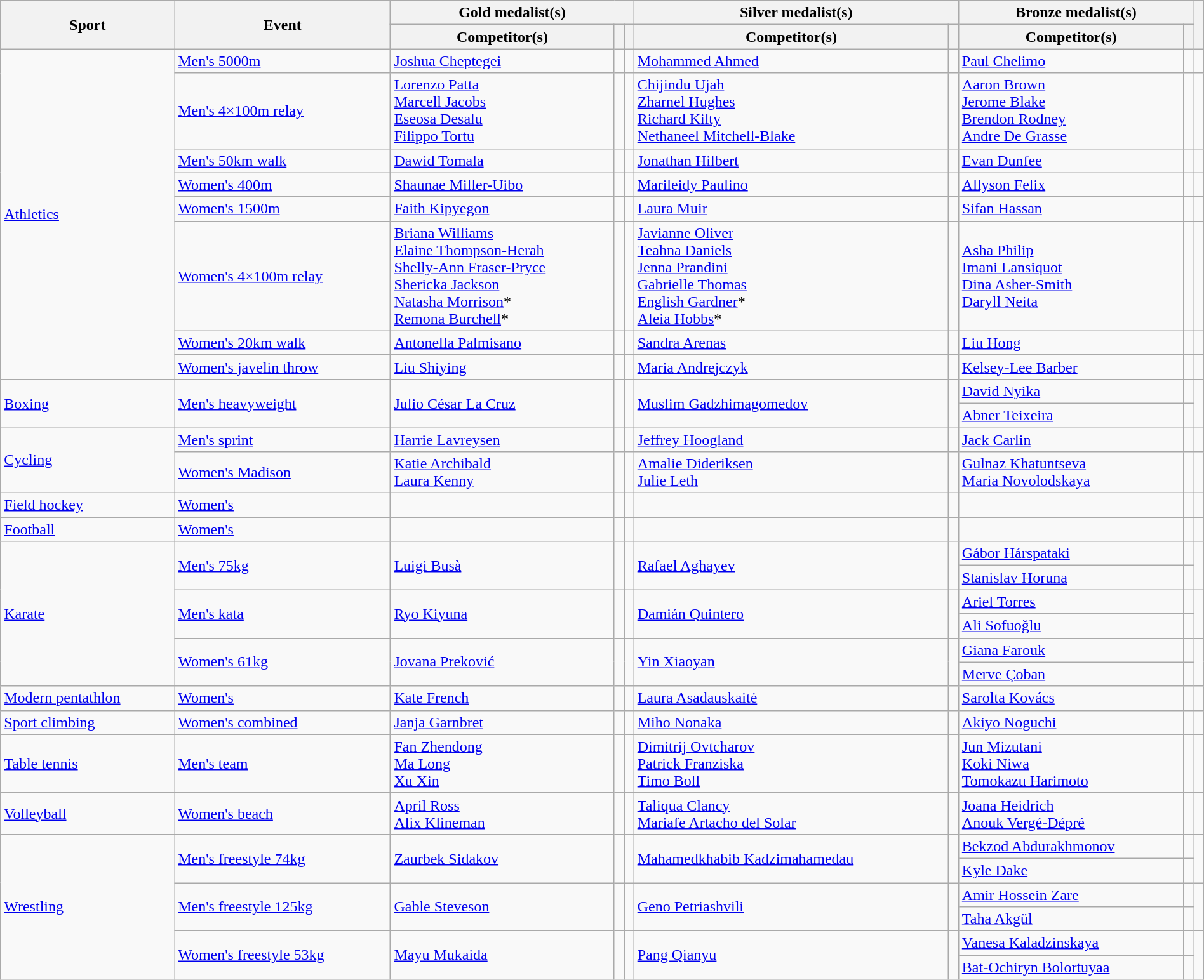<table class="wikitable" style="width:100%;">
<tr>
<th rowspan="2">Sport</th>
<th rowspan="2">Event</th>
<th colspan="3">Gold medalist(s)</th>
<th colspan="2">Silver medalist(s)</th>
<th colspan="2">Bronze medalist(s)</th>
<th rowspan="2"></th>
</tr>
<tr>
<th>Competitor(s)</th>
<th></th>
<th></th>
<th>Competitor(s)</th>
<th></th>
<th>Competitor(s)</th>
<th></th>
</tr>
<tr>
<td rowspan="8"><a href='#'>Athletics</a></td>
<td><a href='#'>Men's 5000m</a></td>
<td><a href='#'>Joshua Cheptegei</a></td>
<td></td>
<td></td>
<td><a href='#'>Mohammed Ahmed</a></td>
<td></td>
<td><a href='#'>Paul Chelimo</a></td>
<td></td>
<td></td>
</tr>
<tr>
<td><a href='#'>Men's 4×100m relay</a></td>
<td><a href='#'>Lorenzo Patta</a><br><a href='#'>Marcell Jacobs</a><br><a href='#'>Eseosa Desalu</a><br><a href='#'>Filippo Tortu</a></td>
<td></td>
<td></td>
<td><a href='#'>Chijindu Ujah</a><br><a href='#'>Zharnel Hughes</a><br><a href='#'>Richard Kilty</a><br><a href='#'>Nethaneel Mitchell-Blake</a></td>
<td></td>
<td><a href='#'>Aaron Brown</a><br><a href='#'>Jerome Blake</a><br><a href='#'>Brendon Rodney</a><br><a href='#'>Andre De Grasse</a></td>
<td></td>
<td></td>
</tr>
<tr>
<td><a href='#'>Men's 50km walk</a></td>
<td><a href='#'>Dawid Tomala</a></td>
<td></td>
<td></td>
<td><a href='#'>Jonathan Hilbert</a></td>
<td></td>
<td><a href='#'>Evan Dunfee</a></td>
<td></td>
<td></td>
</tr>
<tr>
<td><a href='#'>Women's 400m</a></td>
<td><a href='#'>Shaunae Miller-Uibo</a></td>
<td></td>
<td></td>
<td><a href='#'>Marileidy Paulino</a></td>
<td></td>
<td><a href='#'>Allyson Felix</a></td>
<td></td>
<td></td>
</tr>
<tr>
<td><a href='#'>Women's 1500m</a></td>
<td><a href='#'>Faith Kipyegon</a></td>
<td></td>
<td></td>
<td><a href='#'>Laura Muir</a></td>
<td></td>
<td><a href='#'>Sifan Hassan</a></td>
<td></td>
<td></td>
</tr>
<tr>
<td><a href='#'>Women's 4×100m relay</a></td>
<td><a href='#'>Briana Williams</a><br><a href='#'>Elaine Thompson-Herah</a><br><a href='#'>Shelly-Ann Fraser-Pryce</a><br><a href='#'>Shericka Jackson</a><br><a href='#'>Natasha Morrison</a>*<br><a href='#'>Remona Burchell</a>*</td>
<td></td>
<td></td>
<td><a href='#'>Javianne Oliver</a><br><a href='#'>Teahna Daniels</a><br><a href='#'>Jenna Prandini</a><br><a href='#'>Gabrielle Thomas</a><br><a href='#'>English Gardner</a>*<br><a href='#'>Aleia Hobbs</a>*</td>
<td></td>
<td><a href='#'>Asha Philip</a><br><a href='#'>Imani Lansiquot</a><br><a href='#'>Dina Asher-Smith</a><br><a href='#'>Daryll Neita</a></td>
<td></td>
<td></td>
</tr>
<tr>
<td><a href='#'>Women's 20km walk</a></td>
<td><a href='#'>Antonella Palmisano</a></td>
<td></td>
<td></td>
<td><a href='#'>Sandra Arenas</a></td>
<td></td>
<td><a href='#'>Liu Hong</a></td>
<td></td>
<td></td>
</tr>
<tr>
<td><a href='#'>Women's javelin throw</a></td>
<td><a href='#'>Liu Shiying</a></td>
<td></td>
<td></td>
<td><a href='#'>Maria Andrejczyk</a></td>
<td></td>
<td><a href='#'>Kelsey-Lee Barber</a></td>
<td></td>
<td></td>
</tr>
<tr>
<td rowspan="2"><a href='#'>Boxing</a></td>
<td rowspan="2"><a href='#'>Men's heavyweight</a></td>
<td rowspan="2"><a href='#'>Julio César La Cruz</a></td>
<td rowspan="2"></td>
<td rowspan="2"></td>
<td rowspan="2"><a href='#'>Muslim Gadzhimagomedov</a></td>
<td rowspan="2"></td>
<td><a href='#'>David Nyika</a></td>
<td></td>
<td rowspan="2"></td>
</tr>
<tr>
<td><a href='#'>Abner Teixeira</a></td>
<td></td>
</tr>
<tr>
<td rowspan="2"><a href='#'>Cycling</a></td>
<td><a href='#'>Men's sprint</a></td>
<td><a href='#'>Harrie Lavreysen</a></td>
<td></td>
<td></td>
<td><a href='#'>Jeffrey Hoogland</a></td>
<td></td>
<td><a href='#'>Jack Carlin</a></td>
<td></td>
<td></td>
</tr>
<tr>
<td><a href='#'>Women's Madison</a></td>
<td><a href='#'>Katie Archibald</a><br><a href='#'>Laura Kenny</a></td>
<td></td>
<td></td>
<td><a href='#'>Amalie Dideriksen</a><br><a href='#'>Julie Leth</a></td>
<td></td>
<td><a href='#'>Gulnaz Khatuntseva</a><br><a href='#'>Maria Novolodskaya</a></td>
<td></td>
<td></td>
</tr>
<tr>
<td><a href='#'>Field hockey</a></td>
<td><a href='#'>Women's</a></td>
<td></td>
<td></td>
<td></td>
<td></td>
<td></td>
<td></td>
<td></td>
<td></td>
</tr>
<tr>
<td><a href='#'>Football</a></td>
<td><a href='#'>Women's</a></td>
<td></td>
<td></td>
<td></td>
<td></td>
<td></td>
<td></td>
<td></td>
<td></td>
</tr>
<tr>
<td rowspan="6"><a href='#'>Karate</a></td>
<td rowspan="2"><a href='#'>Men's 75kg</a></td>
<td rowspan="2"><a href='#'>Luigi Busà</a></td>
<td rowspan="2"></td>
<td rowspan="2"></td>
<td rowspan="2"><a href='#'>Rafael Aghayev</a></td>
<td rowspan="2"></td>
<td><a href='#'>Gábor Hárspataki</a></td>
<td></td>
<td rowspan="2"></td>
</tr>
<tr>
<td><a href='#'>Stanislav Horuna</a></td>
<td></td>
</tr>
<tr>
<td rowspan="2"><a href='#'>Men's kata</a></td>
<td rowspan="2"><a href='#'>Ryo Kiyuna</a></td>
<td rowspan="2"></td>
<td rowspan="2"></td>
<td rowspan="2"><a href='#'>Damián Quintero</a></td>
<td rowspan="2"></td>
<td><a href='#'>Ariel Torres</a></td>
<td></td>
<td rowspan="2"></td>
</tr>
<tr>
<td><a href='#'>Ali Sofuoğlu</a></td>
<td></td>
</tr>
<tr>
<td rowspan="2"><a href='#'>Women's 61kg</a></td>
<td rowspan="2"><a href='#'>Jovana Preković</a></td>
<td rowspan="2"></td>
<td rowspan="2"></td>
<td rowspan="2"><a href='#'>Yin Xiaoyan</a></td>
<td rowspan="2"></td>
<td><a href='#'>Giana Farouk</a></td>
<td></td>
<td rowspan="2"></td>
</tr>
<tr>
<td><a href='#'>Merve Çoban</a></td>
<td></td>
</tr>
<tr>
<td><a href='#'>Modern pentathlon</a></td>
<td><a href='#'>Women's</a></td>
<td><a href='#'>Kate French</a></td>
<td></td>
<td></td>
<td><a href='#'>Laura Asadauskaitė</a></td>
<td></td>
<td><a href='#'>Sarolta Kovács</a></td>
<td></td>
<td></td>
</tr>
<tr>
<td><a href='#'>Sport climbing</a></td>
<td><a href='#'>Women's combined</a></td>
<td><a href='#'>Janja Garnbret</a></td>
<td></td>
<td></td>
<td><a href='#'>Miho Nonaka</a></td>
<td></td>
<td><a href='#'>Akiyo Noguchi</a></td>
<td></td>
<td></td>
</tr>
<tr>
<td><a href='#'>Table tennis</a></td>
<td><a href='#'>Men's team</a></td>
<td><a href='#'>Fan Zhendong</a><br><a href='#'>Ma Long</a><br><a href='#'>Xu Xin</a></td>
<td></td>
<td></td>
<td><a href='#'>Dimitrij Ovtcharov</a><br><a href='#'>Patrick Franziska</a><br><a href='#'>Timo Boll</a></td>
<td></td>
<td><a href='#'>Jun Mizutani</a><br><a href='#'>Koki Niwa</a><br><a href='#'>Tomokazu Harimoto</a></td>
<td></td>
<td></td>
</tr>
<tr>
<td><a href='#'>Volleyball</a></td>
<td><a href='#'>Women's beach</a></td>
<td><a href='#'>April Ross</a><br><a href='#'>Alix Klineman</a></td>
<td></td>
<td></td>
<td><a href='#'>Taliqua Clancy</a><br><a href='#'>Mariafe Artacho del Solar</a></td>
<td></td>
<td><a href='#'>Joana Heidrich</a><br><a href='#'>Anouk Vergé-Dépré</a></td>
<td></td>
<td></td>
</tr>
<tr>
<td rowspan="6"><a href='#'>Wrestling</a></td>
<td rowspan="2"><a href='#'>Men's freestyle 74kg</a></td>
<td rowspan="2"><a href='#'>Zaurbek Sidakov</a></td>
<td rowspan="2"></td>
<td rowspan="2"></td>
<td rowspan="2"><a href='#'>Mahamedkhabib Kadzimahamedau</a></td>
<td rowspan="2"></td>
<td><a href='#'>Bekzod Abdurakhmonov</a></td>
<td></td>
<td rowspan="2"></td>
</tr>
<tr>
<td><a href='#'>Kyle Dake</a></td>
<td></td>
</tr>
<tr>
<td rowspan="2"><a href='#'>Men's freestyle 125kg</a></td>
<td rowspan="2"><a href='#'>Gable Steveson</a></td>
<td rowspan="2"></td>
<td rowspan="2"></td>
<td rowspan="2"><a href='#'>Geno Petriashvili</a></td>
<td rowspan="2"></td>
<td><a href='#'>Amir Hossein Zare</a></td>
<td></td>
<td rowspan="2"></td>
</tr>
<tr>
<td><a href='#'>Taha Akgül</a></td>
<td></td>
</tr>
<tr>
<td rowspan="2"><a href='#'>Women's freestyle 53kg</a></td>
<td rowspan="2"><a href='#'>Mayu Mukaida</a></td>
<td rowspan="2"></td>
<td rowspan="2"></td>
<td rowspan="2"><a href='#'>Pang Qianyu</a></td>
<td rowspan="2"></td>
<td><a href='#'>Vanesa Kaladzinskaya</a></td>
<td></td>
<td rowspan="2"></td>
</tr>
<tr>
<td><a href='#'>Bat-Ochiryn Bolortuyaa</a></td>
<td></td>
</tr>
</table>
